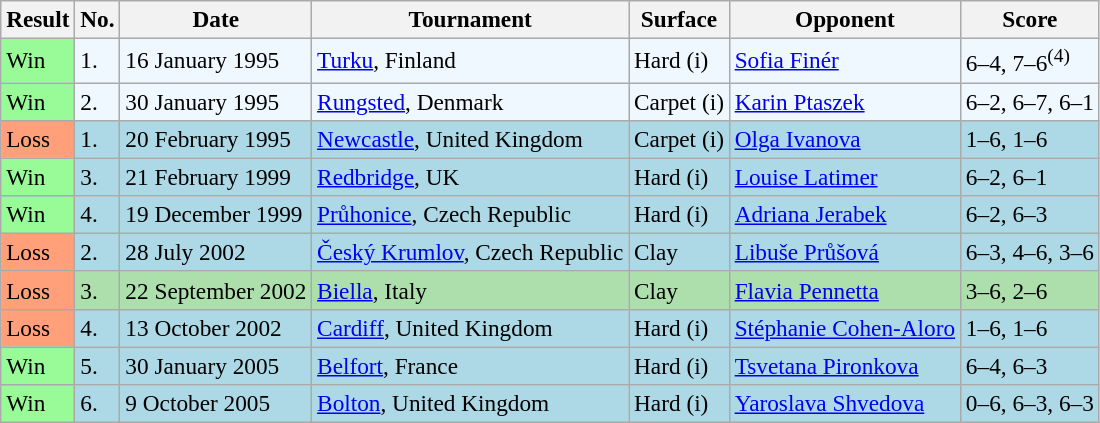<table class="sortable wikitable" style="font-size:97%;">
<tr>
<th>Result</th>
<th>No.</th>
<th>Date</th>
<th>Tournament</th>
<th>Surface</th>
<th>Opponent</th>
<th class="unsortable">Score</th>
</tr>
<tr style="background:#f0f8ff;">
<td style="background:#98fb98;">Win</td>
<td>1.</td>
<td>16 January 1995</td>
<td><a href='#'>Turku</a>, Finland</td>
<td>Hard (i)</td>
<td> <a href='#'>Sofia Finér</a></td>
<td>6–4, 7–6<sup>(4)</sup></td>
</tr>
<tr style="background:#f0f8ff;">
<td style="background:#98fb98;">Win</td>
<td>2.</td>
<td>30 January 1995</td>
<td><a href='#'>Rungsted</a>, Denmark</td>
<td>Carpet (i)</td>
<td> <a href='#'>Karin Ptaszek</a></td>
<td>6–2, 6–7, 6–1</td>
</tr>
<tr style="background:lightblue;">
<td style="background:#ffa07a;">Loss</td>
<td>1.</td>
<td>20 February 1995</td>
<td><a href='#'>Newcastle</a>, United Kingdom</td>
<td>Carpet (i)</td>
<td> <a href='#'>Olga Ivanova</a></td>
<td>1–6, 1–6</td>
</tr>
<tr style="background:lightblue;">
<td style="background:#98fb98;">Win</td>
<td>3.</td>
<td>21 February 1999</td>
<td><a href='#'>Redbridge</a>, UK</td>
<td>Hard (i)</td>
<td> <a href='#'>Louise Latimer</a></td>
<td>6–2, 6–1</td>
</tr>
<tr style="background:lightblue;">
<td style="background:#98fb98;">Win</td>
<td>4.</td>
<td>19 December 1999</td>
<td><a href='#'>Průhonice</a>, Czech Republic</td>
<td>Hard (i)</td>
<td> <a href='#'>Adriana Jerabek</a></td>
<td>6–2, 6–3</td>
</tr>
<tr style="background:lightblue;">
<td style="background:#ffa07a;">Loss</td>
<td>2.</td>
<td>28 July  2002</td>
<td><a href='#'>Český Krumlov</a>, Czech Republic</td>
<td>Clay</td>
<td> <a href='#'>Libuše Průšová</a></td>
<td>6–3, 4–6, 3–6</td>
</tr>
<tr style="background:#addfad;">
<td style="background:#ffa07a;">Loss</td>
<td>3.</td>
<td>22 September 2002</td>
<td><a href='#'>Biella</a>, Italy</td>
<td>Clay</td>
<td> <a href='#'>Flavia Pennetta</a></td>
<td>3–6, 2–6</td>
</tr>
<tr style="background:lightblue;">
<td style="background:#ffa07a;">Loss</td>
<td>4.</td>
<td>13 October 2002</td>
<td><a href='#'>Cardiff</a>, United Kingdom</td>
<td>Hard (i)</td>
<td> <a href='#'>Stéphanie Cohen-Aloro</a></td>
<td>1–6, 1–6</td>
</tr>
<tr style="background:lightblue;">
<td style="background:#98fb98;">Win</td>
<td>5.</td>
<td>30 January 2005</td>
<td><a href='#'>Belfort</a>, France</td>
<td>Hard (i)</td>
<td> <a href='#'>Tsvetana Pironkova</a></td>
<td>6–4, 6–3</td>
</tr>
<tr style="background:lightblue;">
<td style="background:#98fb98;">Win</td>
<td>6.</td>
<td>9 October 2005</td>
<td><a href='#'>Bolton</a>, United Kingdom</td>
<td>Hard (i)</td>
<td> <a href='#'>Yaroslava Shvedova</a></td>
<td>0–6, 6–3, 6–3</td>
</tr>
</table>
